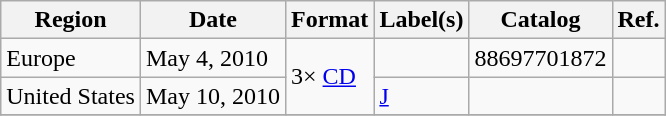<table class="wikitable">
<tr>
<th>Region</th>
<th>Date</th>
<th>Format</th>
<th>Label(s)</th>
<th>Catalog</th>
<th>Ref.</th>
</tr>
<tr>
<td>Europe</td>
<td>May 4, 2010</td>
<td rowspan="2">3× <a href='#'>CD</a></td>
<td></td>
<td>88697701872</td>
<td></td>
</tr>
<tr>
<td>United States</td>
<td>May 10, 2010</td>
<td><a href='#'>J</a></td>
<td></td>
<td></td>
</tr>
<tr>
</tr>
</table>
